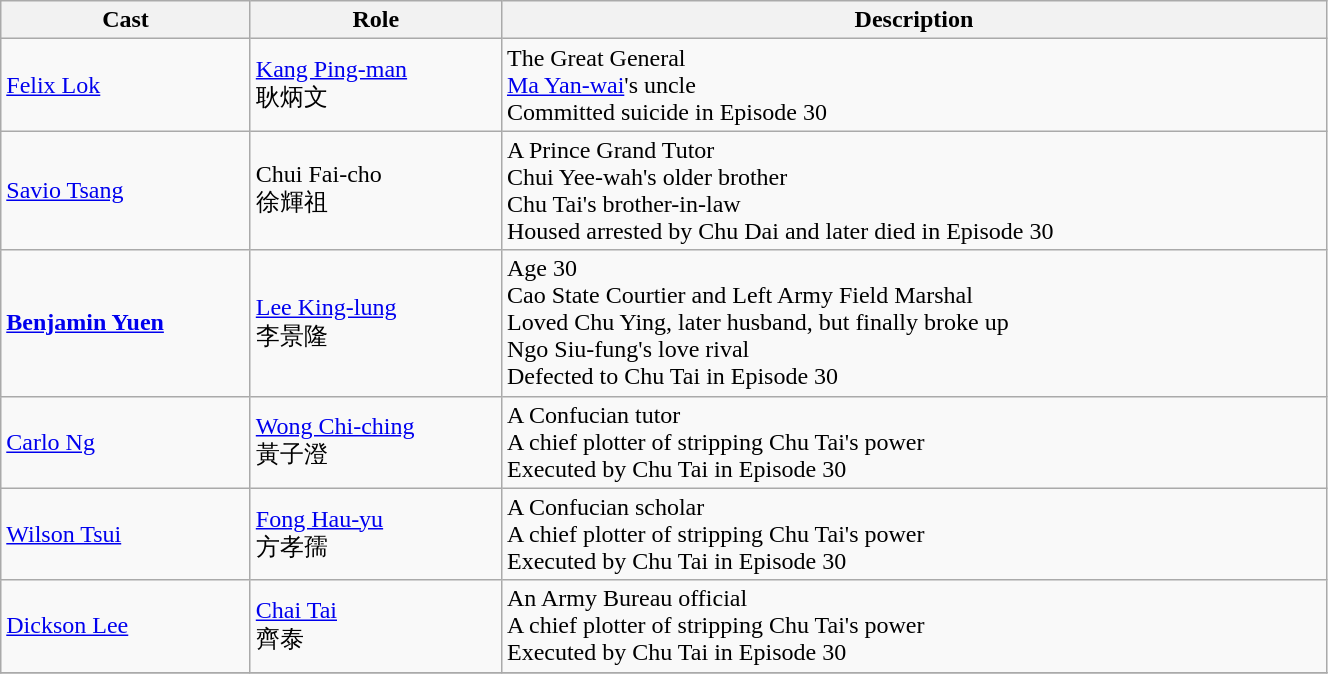<table class="wikitable" width="70%">
<tr>
<th>Cast</th>
<th>Role</th>
<th>Description</th>
</tr>
<tr>
<td><a href='#'>Felix Lok</a></td>
<td><a href='#'>Kang Ping-man</a><br>耿炳文</td>
<td>The Great General<br><a href='#'>Ma Yan-wai</a>'s uncle<br>Committed suicide in Episode 30</td>
</tr>
<tr>
<td><a href='#'>Savio Tsang</a></td>
<td>Chui Fai-cho<br>徐輝祖</td>
<td>A Prince Grand Tutor<br>Chui Yee-wah's older brother<br>Chu Tai's brother-in-law<br>Housed arrested by Chu Dai and later died in Episode 30</td>
</tr>
<tr>
<td><strong><a href='#'>Benjamin Yuen</a></strong></td>
<td><a href='#'>Lee King-lung</a><br>李景隆</td>
<td>Age 30<br>Cao State Courtier and Left Army Field Marshal<br>Loved Chu Ying, later husband, but finally broke up<br>Ngo Siu-fung's love rival<br>Defected to Chu Tai in Episode 30</td>
</tr>
<tr>
<td><a href='#'>Carlo Ng</a></td>
<td><a href='#'>Wong Chi-ching</a><br>黃子澄</td>
<td>A Confucian tutor<br>A chief plotter of stripping Chu Tai's power<br>Executed by Chu Tai in Episode 30</td>
</tr>
<tr>
<td><a href='#'>Wilson Tsui</a></td>
<td><a href='#'>Fong Hau-yu</a><br>方孝孺</td>
<td>A Confucian scholar<br>A chief plotter of stripping Chu Tai's power<br>Executed by Chu Tai in Episode 30</td>
</tr>
<tr>
<td><a href='#'>Dickson Lee</a></td>
<td><a href='#'>Chai Tai</a><br>齊泰</td>
<td>An Army Bureau official<br>A chief plotter of stripping Chu Tai's power<br>Executed by Chu Tai in Episode 30</td>
</tr>
<tr>
</tr>
</table>
